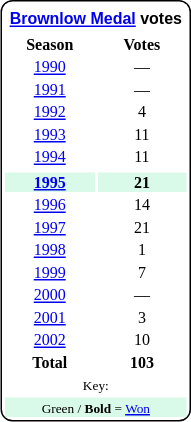<table style="margin-right:4px; margin-top:8px; float:right; border:1px #000 solid; border-radius:8px; background:#fff; font-family:Verdana; font-size:8pt; text-align:center;">
<tr style="background:#fff;">
<td colspan="2;" style="padding:3px; margin-bottom:-3px; margin-top:2px; font-family:Arial; "><strong><a href='#'>Brownlow Medal</a> votes</strong></td>
</tr>
<tr>
<th style="width:50%;">Season</th>
<th style="width:50%;">Votes</th>
</tr>
<tr>
<td><a href='#'>1990</a></td>
<td>—</td>
</tr>
<tr>
<td><a href='#'>1991</a></td>
<td>—</td>
</tr>
<tr>
<td><a href='#'>1992</a></td>
<td>4</td>
</tr>
<tr>
<td><a href='#'>1993</a></td>
<td>11</td>
</tr>
<tr>
<td><a href='#'>1994</a></td>
<td>11</td>
</tr>
<tr>
</tr>
<tr style="background:#D9F9E9;">
<td><strong><a href='#'>1995</a></strong></td>
<td><strong>21</strong></td>
</tr>
<tr>
<td><a href='#'>1996</a></td>
<td>14</td>
</tr>
<tr>
<td><a href='#'>1997</a></td>
<td>21</td>
</tr>
<tr>
<td><a href='#'>1998</a></td>
<td>1</td>
</tr>
<tr>
<td><a href='#'>1999</a></td>
<td>7</td>
</tr>
<tr>
<td><a href='#'>2000</a></td>
<td>—</td>
</tr>
<tr>
<td><a href='#'>2001</a></td>
<td>3</td>
</tr>
<tr>
<td><a href='#'>2002</a></td>
<td>10</td>
</tr>
<tr>
<td><strong>Total</strong></td>
<td><strong>103</strong></td>
</tr>
<tr>
<td colspan=2><small>Key:</small></td>
</tr>
<tr style="background:#d9f9e9; border:1px solid #aaa; width:2em;">
<td colspan=2><small>Green / <strong>Bold</strong> = <a href='#'>Won</a></small></td>
</tr>
</table>
